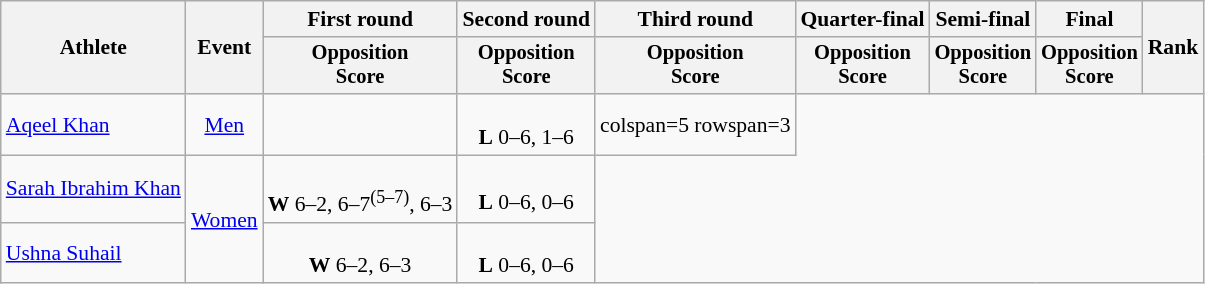<table class=wikitable style="text-align:center; font-size:90%">
<tr>
<th rowspan="2">Athlete</th>
<th rowspan="2">Event</th>
<th>First round</th>
<th>Second round</th>
<th>Third round</th>
<th>Quarter-final</th>
<th>Semi-final</th>
<th>Final</th>
<th rowspan="2">Rank</th>
</tr>
<tr style="font-size:95%">
<th>Opposition<br>Score</th>
<th>Opposition<br>Score</th>
<th>Opposition<br>Score</th>
<th>Opposition<br>Score</th>
<th>Opposition<br>Score</th>
<th>Opposition<br>Score</th>
</tr>
<tr>
<td align=left><a href='#'>Aqeel Khan</a></td>
<td><a href='#'>Men</a></td>
<td></td>
<td><br> <strong>L</strong> 0–6, 1–6</td>
<td>colspan=5 rowspan=3</td>
</tr>
<tr>
<td style="text-align:left"><a href='#'>Sarah Ibrahim Khan</a></td>
<td rowspan="2"><a href='#'>Women</a></td>
<td><br><strong>W</strong> 6–2, 6–7<sup>(5–7)</sup>, 6–3</td>
<td><br><strong>L</strong> 0–6, 0–6</td>
</tr>
<tr>
<td style="text-align:left"><a href='#'>Ushna Suhail</a></td>
<td><br><strong>W</strong> 6–2, 6–3</td>
<td><br><strong>L</strong> 0–6, 0–6</td>
</tr>
</table>
